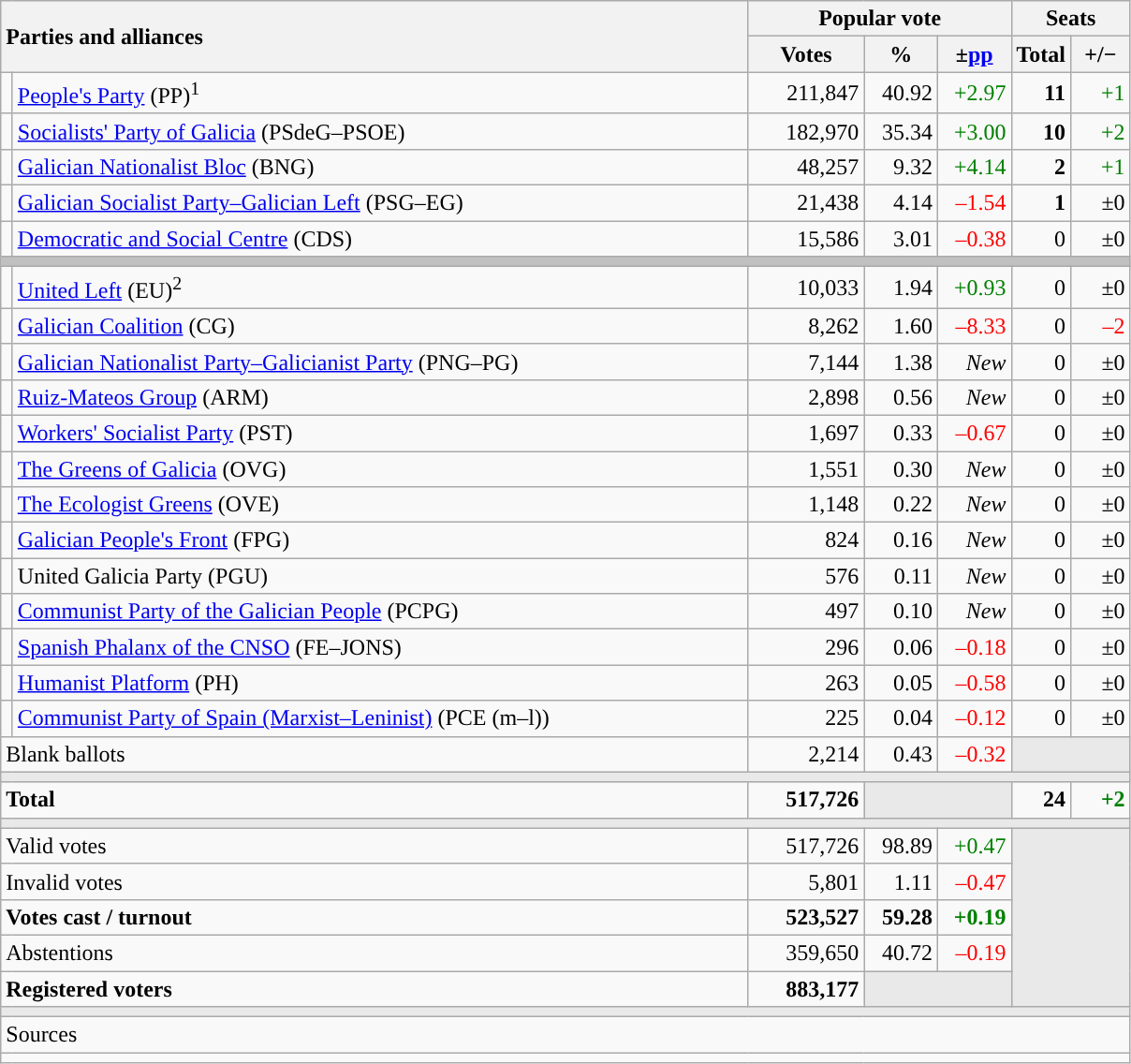<table class="wikitable" style="text-align:right;">
<tr>
<th style="text-align:left;" rowspan="2" colspan="2" width="525">Parties and alliances</th>
<th colspan="3">Popular vote</th>
<th colspan="2">Seats</th>
</tr>
<tr>
<th width="75">Votes</th>
<th width="45">%</th>
<th width="45">±<a href='#'>pp</a></th>
<th width="35">Total</th>
<th width="35">+/−</th>
</tr>
<tr>
<td width="1" style="color:inherit;background:"></td>
<td align="left"><a href='#'>People's Party</a> (PP)<sup>1</sup></td>
<td>211,847</td>
<td>40.92</td>
<td style="color:green;">+2.97</td>
<td><strong>11</strong></td>
<td style="color:green;">+1</td>
</tr>
<tr>
<td style="color:inherit;background:"></td>
<td align="left"><a href='#'>Socialists' Party of Galicia</a> (PSdeG–PSOE)</td>
<td>182,970</td>
<td>35.34</td>
<td style="color:green;">+3.00</td>
<td><strong>10</strong></td>
<td style="color:green;">+2</td>
</tr>
<tr>
<td style="color:inherit;background:"></td>
<td align="left"><a href='#'>Galician Nationalist Bloc</a> (BNG)</td>
<td>48,257</td>
<td>9.32</td>
<td style="color:green;">+4.14</td>
<td><strong>2</strong></td>
<td style="color:green;">+1</td>
</tr>
<tr>
<td style="color:inherit;background:"></td>
<td align="left"><a href='#'>Galician Socialist Party–Galician Left</a> (PSG–EG)</td>
<td>21,438</td>
<td>4.14</td>
<td style="color:red;">–1.54</td>
<td><strong>1</strong></td>
<td>±0</td>
</tr>
<tr>
<td style="color:inherit;background:"></td>
<td align="left"><a href='#'>Democratic and Social Centre</a> (CDS)</td>
<td>15,586</td>
<td>3.01</td>
<td style="color:red;">–0.38</td>
<td>0</td>
<td>±0</td>
</tr>
<tr>
<td colspan="7" bgcolor="#C0C0C0"></td>
</tr>
<tr>
<td style="color:inherit;background:"></td>
<td align="left"><a href='#'>United Left</a> (EU)<sup>2</sup></td>
<td>10,033</td>
<td>1.94</td>
<td style="color:green;">+0.93</td>
<td>0</td>
<td>±0</td>
</tr>
<tr>
<td style="color:inherit;background:"></td>
<td align="left"><a href='#'>Galician Coalition</a> (CG)</td>
<td>8,262</td>
<td>1.60</td>
<td style="color:red;">–8.33</td>
<td>0</td>
<td style="color:red;">–2</td>
</tr>
<tr>
<td style="color:inherit;background:"></td>
<td align="left"><a href='#'>Galician Nationalist Party–Galicianist Party</a> (PNG–PG)</td>
<td>7,144</td>
<td>1.38</td>
<td><em>New</em></td>
<td>0</td>
<td>±0</td>
</tr>
<tr>
<td style="color:inherit;background:"></td>
<td align="left"><a href='#'>Ruiz-Mateos Group</a> (ARM)</td>
<td>2,898</td>
<td>0.56</td>
<td><em>New</em></td>
<td>0</td>
<td>±0</td>
</tr>
<tr>
<td style="color:inherit;background:"></td>
<td align="left"><a href='#'>Workers' Socialist Party</a> (PST)</td>
<td>1,697</td>
<td>0.33</td>
<td style="color:red;">–0.67</td>
<td>0</td>
<td>±0</td>
</tr>
<tr>
<td style="color:inherit;background:"></td>
<td align="left"><a href='#'>The Greens of Galicia</a> (OVG)</td>
<td>1,551</td>
<td>0.30</td>
<td><em>New</em></td>
<td>0</td>
<td>±0</td>
</tr>
<tr>
<td style="color:inherit;background:"></td>
<td align="left"><a href='#'>The Ecologist Greens</a> (OVE)</td>
<td>1,148</td>
<td>0.22</td>
<td><em>New</em></td>
<td>0</td>
<td>±0</td>
</tr>
<tr>
<td style="color:inherit;background:"></td>
<td align="left"><a href='#'>Galician People's Front</a> (FPG)</td>
<td>824</td>
<td>0.16</td>
<td><em>New</em></td>
<td>0</td>
<td>±0</td>
</tr>
<tr>
<td style="color:inherit;background:"></td>
<td align="left">United Galicia Party (PGU)</td>
<td>576</td>
<td>0.11</td>
<td><em>New</em></td>
<td>0</td>
<td>±0</td>
</tr>
<tr>
<td style="color:inherit;background:"></td>
<td align="left"><a href='#'>Communist Party of the Galician People</a> (PCPG)</td>
<td>497</td>
<td>0.10</td>
<td><em>New</em></td>
<td>0</td>
<td>±0</td>
</tr>
<tr>
<td style="color:inherit;background:"></td>
<td align="left"><a href='#'>Spanish Phalanx of the CNSO</a> (FE–JONS)</td>
<td>296</td>
<td>0.06</td>
<td style="color:red;">–0.18</td>
<td>0</td>
<td>±0</td>
</tr>
<tr>
<td style="color:inherit;background:"></td>
<td align="left"><a href='#'>Humanist Platform</a> (PH)</td>
<td>263</td>
<td>0.05</td>
<td style="color:red;">–0.58</td>
<td>0</td>
<td>±0</td>
</tr>
<tr>
<td style="color:inherit;background:"></td>
<td align="left"><a href='#'>Communist Party of Spain (Marxist–Leninist)</a> (PCE (m–l))</td>
<td>225</td>
<td>0.04</td>
<td style="color:red;">–0.12</td>
<td>0</td>
<td>±0</td>
</tr>
<tr>
<td align="left" colspan="2">Blank ballots</td>
<td>2,214</td>
<td>0.43</td>
<td style="color:red;">–0.32</td>
<td bgcolor="#E9E9E9" colspan="2"></td>
</tr>
<tr>
<td colspan="7" bgcolor="#E9E9E9"></td>
</tr>
<tr style="font-weight:bold;">
<td align="left" colspan="2">Total</td>
<td>517,726</td>
<td bgcolor="#E9E9E9" colspan="2"></td>
<td>24</td>
<td style="color:green;">+2</td>
</tr>
<tr>
<td colspan="7" bgcolor="#E9E9E9"></td>
</tr>
<tr>
<td align="left" colspan="2">Valid votes</td>
<td>517,726</td>
<td>98.89</td>
<td style="color:green;">+0.47</td>
<td bgcolor="#E9E9E9" colspan="7" rowspan="5"></td>
</tr>
<tr>
<td align="left" colspan="2">Invalid votes</td>
<td>5,801</td>
<td>1.11</td>
<td style="color:red;">–0.47</td>
</tr>
<tr style="font-weight:bold;">
<td align="left" colspan="2">Votes cast / turnout</td>
<td>523,527</td>
<td>59.28</td>
<td style="color:green;">+0.19</td>
</tr>
<tr>
<td align="left" colspan="2">Abstentions</td>
<td>359,650</td>
<td>40.72</td>
<td style="color:red;">–0.19</td>
</tr>
<tr style="font-weight:bold;">
<td align="left" colspan="2">Registered voters</td>
<td>883,177</td>
<td bgcolor="#E9E9E9" colspan="2"></td>
</tr>
<tr>
<td colspan="7" bgcolor="#E9E9E9"></td>
</tr>
<tr>
<td align="left" colspan="7">Sources</td>
</tr>
<tr>
<td colspan="7" style="text-align:left; max-width:790px;"></td>
</tr>
</table>
